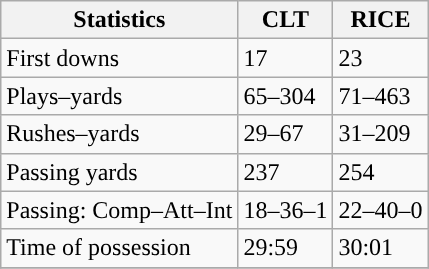<table class="wikitable" style="float: left;">
<tr>
<th>Statistics</th>
<th>CLT</th>
<th>RICE</th>
</tr>
<tr>
<td>First downs</td>
<td>17</td>
<td>23</td>
</tr>
<tr>
<td>Plays–yards</td>
<td>65–304</td>
<td>71–463</td>
</tr>
<tr>
<td>Rushes–yards</td>
<td>29–67</td>
<td>31–209</td>
</tr>
<tr>
<td>Passing yards</td>
<td>237</td>
<td>254</td>
</tr>
<tr>
<td>Passing: Comp–Att–Int</td>
<td>18–36–1</td>
<td>22–40–0</td>
</tr>
<tr>
<td>Time of possession</td>
<td>29:59</td>
<td>30:01</td>
</tr>
<tr>
</tr>
</table>
